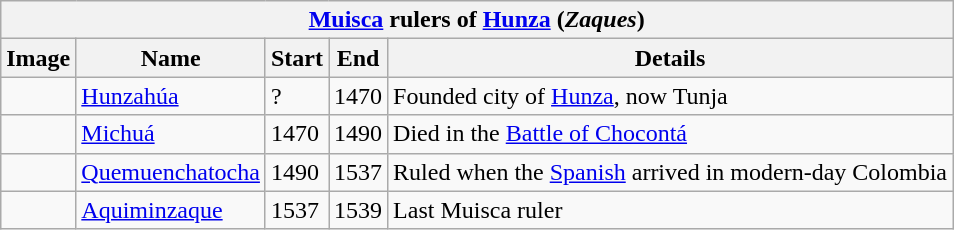<table class=wikitable style="float:center;">
<tr>
<th colspan=5><a href='#'>Muisca</a> rulers of <a href='#'>Hunza</a> (<em>Zaques</em>)</th>
</tr>
<tr>
<th>Image</th>
<th>Name</th>
<th>Start</th>
<th>End</th>
<th>Details</th>
</tr>
<tr>
<td></td>
<td><a href='#'>Hunzahúa</a></td>
<td>?</td>
<td>1470</td>
<td>Founded city of <a href='#'>Hunza</a>, now Tunja</td>
</tr>
<tr>
<td></td>
<td><a href='#'>Michuá</a></td>
<td>1470</td>
<td>1490</td>
<td>Died in the <a href='#'>Battle of Chocontá</a></td>
</tr>
<tr>
<td></td>
<td><a href='#'>Quemuenchatocha</a></td>
<td>1490</td>
<td>1537</td>
<td>Ruled when the <a href='#'>Spanish</a> arrived in modern-day Colombia<br></td>
</tr>
<tr>
<td></td>
<td><a href='#'>Aquiminzaque</a></td>
<td>1537</td>
<td>1539</td>
<td>Last Muisca ruler</td>
</tr>
</table>
